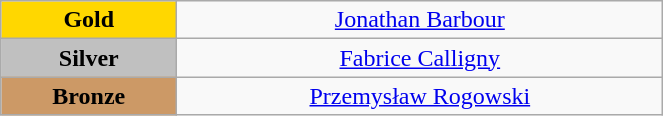<table class="wikitable" style="text-align:center; " width="35%">
<tr>
<td bgcolor="gold"><strong>Gold</strong></td>
<td><a href='#'>Jonathan Barbour</a><br>  <small><em></em></small></td>
</tr>
<tr>
<td bgcolor="silver"><strong>Silver</strong></td>
<td><a href='#'>Fabrice Calligny</a><br>  <small><em></em></small></td>
</tr>
<tr>
<td bgcolor="CC9966"><strong>Bronze</strong></td>
<td><a href='#'>Przemysław Rogowski</a><br>  <small><em></em></small></td>
</tr>
</table>
